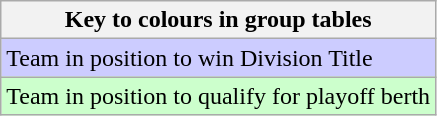<table class="wikitable">
<tr>
<th>Key to colours in group tables</th>
</tr>
<tr style="background:#ccf;">
<td>Team in position to win Division Title</td>
</tr>
<tr style="background:#cfc;">
<td>Team in position to qualify for playoff berth</td>
</tr>
</table>
